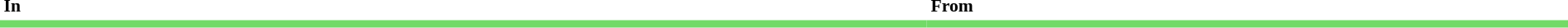<table cellspacing="0" cellpadding="3" style="width:100%;font-size:90%">
<tr>
<td style="width:60%"><strong>In</strong></td>
<td style="width:40%"><strong>From</strong></td>
<td></td>
</tr>
<tr style="background-color:#73DA67;">
<td></td>
<td></td>
<td></td>
<td></td>
<td></td>
</tr>
<tr>
<td></td>
<td></td>
</tr>
</table>
